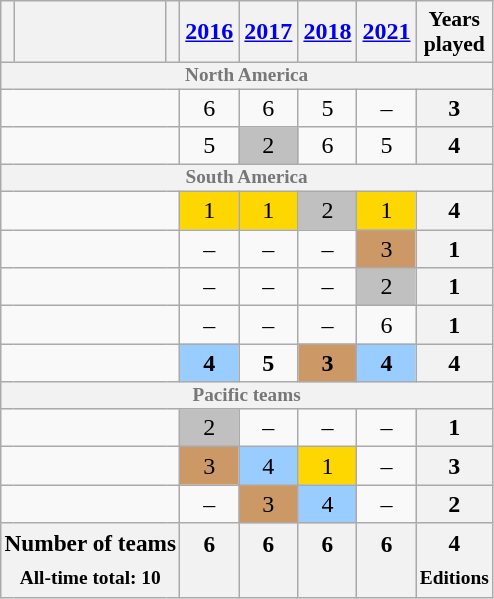<table class="wikitable" style="text-align:center; margin-top:0.1em; margin-bottom:2.0em;">
<tr>
<th style="width:0.1em; border-right:1px transparent;"></th>
<th></th>
<th style="width:0.1em; border-left:1px transparent;"></th>
<th><a href='#'>2016</a></th>
<th><a href='#'>2017</a></th>
<th><a href='#'>2018</a></th>
<th><a href='#'>2021</a></th>
<th style="font-size:90%;">Years<br>played</th>
</tr>
<tr>
<th colspan=100% style="line-height:0.85; padding:3px; font-size:80%; color:#777;">North America</th>
</tr>
<tr>
<td colspan="3" style="text-align:left;"></td>
<td> 6</td>
<td> 6</td>
<td> 5</td>
<td> –  </td>
<th>3</th>
</tr>
<tr>
<td colspan="3" style="text-align:left;"></td>
<td> 5</td>
<td style="background-color:#c0c0c0;">2</td>
<td> 6</td>
<td> 5  </td>
<th>4</th>
</tr>
<tr>
<th colspan=100% style="line-height:0.85; padding:3px; font-size:80%; color:#777;">South America</th>
</tr>
<tr>
<td colspan="3" style="text-align:left;"></td>
<td style="background-color:#ffd700;">1</td>
<td style="background-color:#ffd700;">1</td>
<td style="background-color:#c0c0c0;">2</td>
<td style="background-color:#ffd700;">1  </td>
<th>4</th>
</tr>
<tr>
<td colspan="3" style="text-align:left;"></td>
<td> –</td>
<td> –</td>
<td> –</td>
<td style="background-color:#cc9966;">3  </td>
<th>1</th>
</tr>
<tr>
<td colspan="3" style="text-align:left;"></td>
<td> –</td>
<td> –</td>
<td> –</td>
<td style="background-color:#c0c0c0;">2  </td>
<th>1</th>
</tr>
<tr>
<td colspan="3" style="text-align:left;"></td>
<td> –</td>
<td> –</td>
<td> –</td>
<td> 6  </td>
<th>1</th>
</tr>
<tr>
<td colspan="3" style="text-align:left;"></td>
<td style="background-color:#9acdff; font-weight:bold;">4</td>
<td style="font-weight:bold;">5</td>
<td style="background-color:#cc9966; font-weight:bold;">3</td>
<td style="background-color:#9acdff; font-weight:bold;">4 </td>
<th>4</th>
</tr>
<tr>
<th colspan=100% style="line-height:0.85; padding:3px; font-size:80%; color:#777;">Pacific teams</th>
</tr>
<tr>
<td colspan="3" style="text-align:left;"></td>
<td style="background-color:#c0c0c0;">2</td>
<td> –</td>
<td> –</td>
<td> –  </td>
<th>1</th>
</tr>
<tr>
<td colspan="3" style="text-align:left;"></td>
<td style="background-color:#cc9966;">3</td>
<td style="background-color:#9acdff;">4</td>
<td style="background-color:#ffd700;">1</td>
<td> –  </td>
<th>3</th>
</tr>
<tr>
<td colspan="3" style="text-align:left;"></td>
<td> –</td>
<td style="background-color:#cc9966;">3</td>
<td style="background-color:#9acdff;">4</td>
<td> –   </td>
<th>2</th>
</tr>
<tr style="vertical-align:top; font-weight:600; font-size:97%; line-height:140%;">
<th colspan="3" style="padding:2px;">Number of teams<br><span><small>All-time total: 10</small></span></th>
<th> 6</th>
<th> 6</th>
<th> 6</th>
<th> 6  </th>
<th style="padding:2px;">4<br><span><small>Editions</small></span></th>
</tr>
</table>
